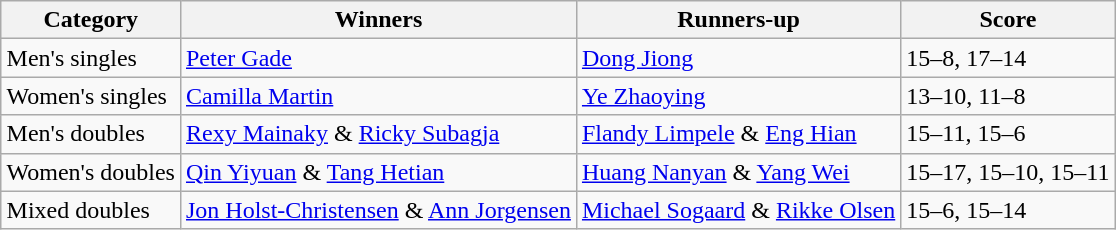<table class=wikitable style="margin:auto;">
<tr>
<th>Category</th>
<th>Winners</th>
<th>Runners-up</th>
<th>Score</th>
</tr>
<tr>
<td>Men's singles</td>
<td> <a href='#'>Peter Gade</a></td>
<td> <a href='#'>Dong Jiong</a></td>
<td>15–8, 17–14</td>
</tr>
<tr>
<td>Women's singles</td>
<td> <a href='#'>Camilla Martin</a></td>
<td> <a href='#'>Ye Zhaoying</a></td>
<td>13–10, 11–8</td>
</tr>
<tr>
<td>Men's doubles</td>
<td> <a href='#'>Rexy Mainaky</a> & <a href='#'>Ricky Subagja</a></td>
<td> <a href='#'>Flandy Limpele</a> & <a href='#'>Eng Hian</a></td>
<td>15–11, 15–6</td>
</tr>
<tr>
<td>Women's doubles</td>
<td> <a href='#'>Qin Yiyuan</a> & <a href='#'>Tang Hetian</a></td>
<td> <a href='#'>Huang Nanyan</a> & <a href='#'>Yang Wei</a></td>
<td>15–17, 15–10, 15–11</td>
</tr>
<tr>
<td>Mixed doubles</td>
<td> <a href='#'>Jon Holst-Christensen</a> & <a href='#'>Ann Jorgensen</a></td>
<td> <a href='#'>Michael Sogaard</a> & <a href='#'>Rikke Olsen</a></td>
<td>15–6, 15–14</td>
</tr>
</table>
